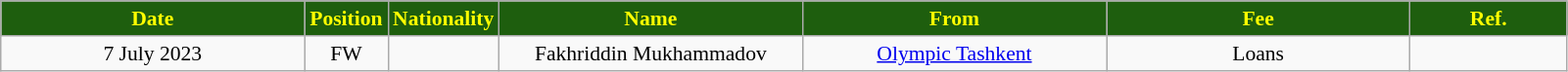<table class="wikitable" style="text-align:center; font-size:90%; ">
<tr>
<th style="background:#1e5e0e; color:yellow; width:200px;">Date</th>
<th style="background:#1e5e0e; color:yellow; width:50px;">Position</th>
<th style="background:#1e5e0e; color:yellow; width:50px;">Nationality</th>
<th style="background:#1e5e0e; color:yellow; width:200px;">Name</th>
<th style="background:#1e5e0e; color:yellow; width:200px;">From</th>
<th style="background:#1e5e0e; color:yellow; width:200px;">Fee</th>
<th style="background:#1e5e0e; color:yellow; width:100px;">Ref.</th>
</tr>
<tr>
<td>7 July 2023</td>
<td>FW</td>
<td></td>
<td>Fakhriddin Mukhammadov</td>
<td><a href='#'>Olympic Tashkent</a></td>
<td>Loans</td>
<td></td>
</tr>
</table>
